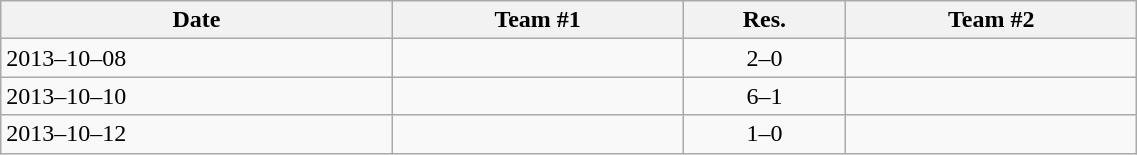<table class="wikitable" style="text-align: left;" width="60%">
<tr>
<th>Date</th>
<th>Team #1</th>
<th>Res.</th>
<th>Team #2</th>
</tr>
<tr>
<td>2013–10–08</td>
<td></td>
<td style="text-align:center;">2–0</td>
<td></td>
</tr>
<tr>
<td>2013–10–10</td>
<td></td>
<td style="text-align:center;">6–1</td>
<td></td>
</tr>
<tr>
<td>2013–10–12</td>
<td></td>
<td style="text-align:center;">1–0</td>
<td></td>
</tr>
</table>
